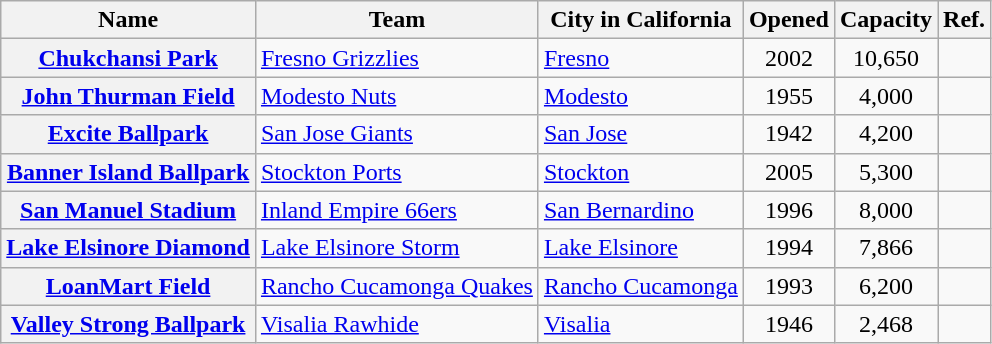<table class="wikitable sortable plainrowheaders">
<tr>
<th>Name</th>
<th>Team</th>
<th>City in California</th>
<th>Opened</th>
<th data-sort-type="number">Capacity</th>
<th class="unsortable">Ref.</th>
</tr>
<tr>
<th scope="row"><a href='#'>Chukchansi Park</a></th>
<td><a href='#'>Fresno Grizzlies</a></td>
<td><a href='#'>Fresno</a></td>
<td style="text-align:center;">2002</td>
<td style="text-align:center;">10,650</td>
<td></td>
</tr>
<tr>
<th scope="row"><a href='#'>John Thurman Field</a></th>
<td><a href='#'>Modesto Nuts</a></td>
<td><a href='#'>Modesto</a></td>
<td style="text-align:center;">1955</td>
<td style="text-align:center;">4,000</td>
<td></td>
</tr>
<tr>
<th scope="row"><a href='#'>Excite Ballpark</a></th>
<td><a href='#'>San Jose Giants</a></td>
<td><a href='#'>San Jose</a></td>
<td style="text-align:center;">1942</td>
<td style="text-align:center;">4,200</td>
<td></td>
</tr>
<tr>
<th scope="row"><a href='#'>Banner Island Ballpark</a></th>
<td><a href='#'>Stockton Ports</a></td>
<td><a href='#'>Stockton</a></td>
<td style="text-align:center;">2005</td>
<td style="text-align:center;">5,300</td>
<td></td>
</tr>
<tr>
<th scope="row"><a href='#'>San Manuel Stadium</a></th>
<td><a href='#'>Inland Empire 66ers</a></td>
<td><a href='#'>San Bernardino</a></td>
<td style="text-align:center;">1996</td>
<td style="text-align:center;">8,000</td>
<td></td>
</tr>
<tr>
<th scope="row"><a href='#'>Lake Elsinore Diamond</a></th>
<td><a href='#'>Lake Elsinore Storm</a></td>
<td><a href='#'>Lake Elsinore</a></td>
<td style="text-align:center;">1994</td>
<td style="text-align:center;">7,866</td>
<td></td>
</tr>
<tr>
<th scope="row"><a href='#'>LoanMart Field</a></th>
<td><a href='#'>Rancho Cucamonga Quakes</a></td>
<td><a href='#'>Rancho Cucamonga</a></td>
<td style="text-align:center;">1993</td>
<td style="text-align:center;">6,200</td>
<td></td>
</tr>
<tr>
<th scope="row"><a href='#'>Valley Strong Ballpark</a></th>
<td><a href='#'>Visalia Rawhide</a></td>
<td><a href='#'>Visalia</a></td>
<td style="text-align:center;">1946</td>
<td style="text-align:center;">2,468</td>
<td></td>
</tr>
</table>
